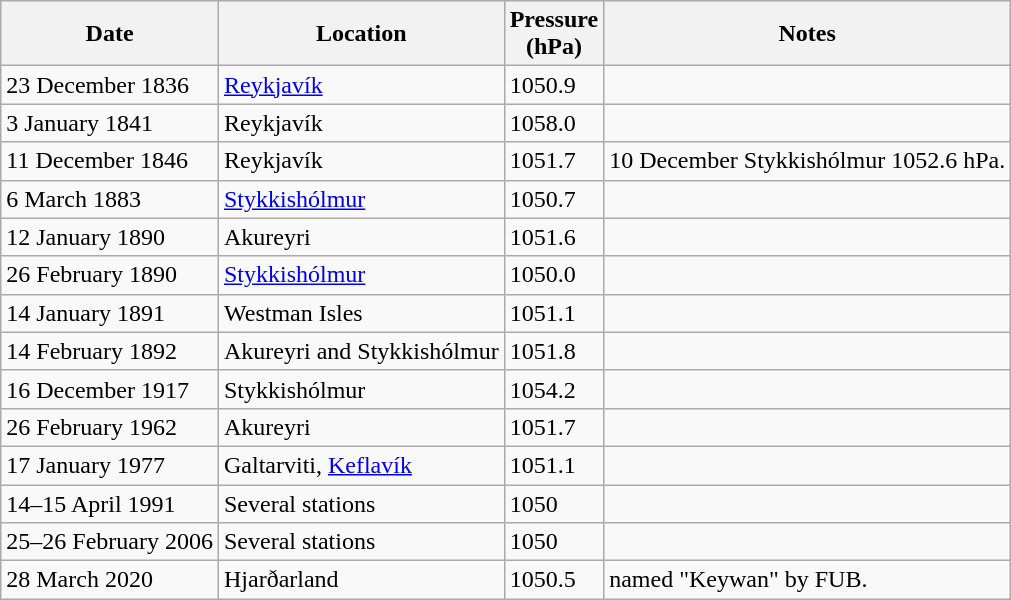<table class="wikitable sortable">
<tr>
<th>Date</th>
<th class="unsortable">Location</th>
<th>Pressure<br>(hPa)</th>
<th class="unsortable">Notes</th>
</tr>
<tr>
<td>23 December 1836</td>
<td><a href='#'>Reykjavík</a></td>
<td>1050.9</td>
<td></td>
</tr>
<tr>
<td>3 January 1841</td>
<td>Reykjavík</td>
<td>1058.0</td>
<td></td>
</tr>
<tr>
<td>11 December 1846</td>
<td>Reykjavík</td>
<td>1051.7</td>
<td>10 December Stykkishólmur 1052.6 hPa.</td>
</tr>
<tr>
<td>6 March 1883</td>
<td><a href='#'>Stykkishólmur</a></td>
<td>1050.7</td>
<td></td>
</tr>
<tr>
<td>12 January 1890</td>
<td>Akureyri</td>
<td>1051.6</td>
<td></td>
</tr>
<tr>
<td>26 February 1890</td>
<td><a href='#'>Stykkishólmur</a></td>
<td>1050.0</td>
<td></td>
</tr>
<tr>
<td>14 January 1891</td>
<td>Westman Isles</td>
<td>1051.1</td>
<td></td>
</tr>
<tr>
<td>14 February 1892</td>
<td>Akureyri and Stykkishólmur</td>
<td>1051.8</td>
<td></td>
</tr>
<tr>
<td>16 December 1917</td>
<td>Stykkishólmur</td>
<td>1054.2</td>
<td></td>
</tr>
<tr>
<td>26 February 1962</td>
<td>Akureyri</td>
<td>1051.7</td>
<td></td>
</tr>
<tr>
<td>17 January 1977</td>
<td>Galtarviti, <a href='#'>Keflavík</a></td>
<td>1051.1</td>
<td></td>
</tr>
<tr>
<td>14–15 April 1991</td>
<td>Several stations</td>
<td>1050</td>
<td></td>
</tr>
<tr>
<td>25–26 February 2006</td>
<td>Several stations</td>
<td>1050</td>
<td></td>
</tr>
<tr>
<td>28 March 2020</td>
<td>Hjarðarland</td>
<td>1050.5 </td>
<td>named "Keywan" by FUB.</td>
</tr>
</table>
